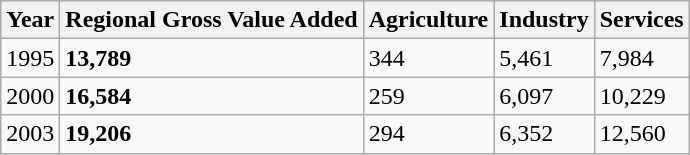<table class="wikitable">
<tr>
<th>Year</th>
<th>Regional Gross Value Added </th>
<th>Agriculture </th>
<th>Industry </th>
<th>Services </th>
</tr>
<tr>
<td>1995</td>
<td><strong>13,789</strong></td>
<td>344</td>
<td>5,461</td>
<td>7,984</td>
</tr>
<tr>
<td>2000</td>
<td><strong>16,584</strong></td>
<td>259</td>
<td>6,097</td>
<td>10,229</td>
</tr>
<tr>
<td>2003</td>
<td><strong>19,206</strong></td>
<td>294</td>
<td>6,352</td>
<td>12,560</td>
</tr>
</table>
